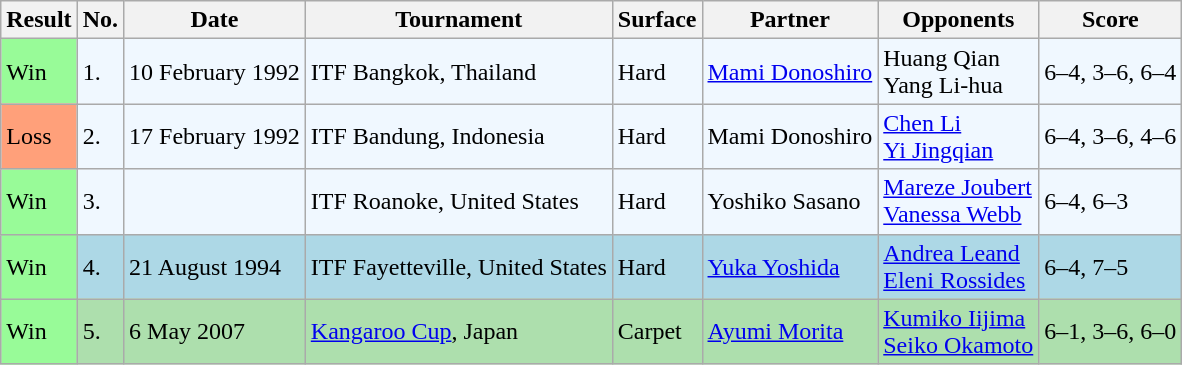<table class="sortable wikitable">
<tr>
<th>Result</th>
<th>No.</th>
<th>Date</th>
<th>Tournament</th>
<th>Surface</th>
<th>Partner</th>
<th>Opponents</th>
<th class="unsortable">Score</th>
</tr>
<tr style="background:#f0f8ff;">
<td style="background:#98fb98;">Win</td>
<td>1.</td>
<td>10 February 1992</td>
<td>ITF Bangkok, Thailand</td>
<td>Hard</td>
<td> <a href='#'>Mami Donoshiro</a></td>
<td> Huang Qian <br>  Yang Li-hua</td>
<td>6–4, 3–6, 6–4</td>
</tr>
<tr style="background:#f0f8ff;">
<td style="background:#ffa07a;">Loss</td>
<td>2.</td>
<td>17 February 1992</td>
<td>ITF Bandung, Indonesia</td>
<td>Hard</td>
<td> Mami Donoshiro</td>
<td> <a href='#'>Chen Li</a> <br>  <a href='#'>Yi Jingqian</a></td>
<td>6–4, 3–6, 4–6</td>
</tr>
<tr bgcolor=#f0f8ff>
<td style="background:#98fb98;">Win</td>
<td>3.</td>
<td></td>
<td>ITF Roanoke, United States</td>
<td>Hard</td>
<td> Yoshiko Sasano</td>
<td> <a href='#'>Mareze Joubert</a> <br>  <a href='#'>Vanessa Webb</a></td>
<td>6–4, 6–3</td>
</tr>
<tr style="background:lightblue;">
<td style="background:#98fb98;">Win</td>
<td>4.</td>
<td>21 August 1994</td>
<td>ITF Fayetteville, United States</td>
<td>Hard</td>
<td> <a href='#'>Yuka Yoshida</a></td>
<td> <a href='#'>Andrea Leand</a> <br>  <a href='#'>Eleni Rossides</a></td>
<td>6–4, 7–5</td>
</tr>
<tr style="background:#addfad;">
<td style="background:#98fb98;">Win</td>
<td>5.</td>
<td>6 May 2007</td>
<td><a href='#'>Kangaroo Cup</a>, Japan</td>
<td>Carpet</td>
<td> <a href='#'>Ayumi Morita</a></td>
<td> <a href='#'>Kumiko Iijima</a> <br>  <a href='#'>Seiko Okamoto</a></td>
<td>6–1, 3–6, 6–0</td>
</tr>
</table>
